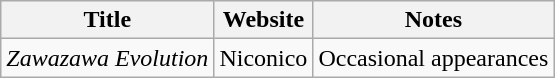<table class="wikitable">
<tr>
<th>Title</th>
<th>Website</th>
<th>Notes</th>
</tr>
<tr>
<td><em>Zawazawa Evolution</em></td>
<td>Niconico</td>
<td>Occasional appearances</td>
</tr>
</table>
